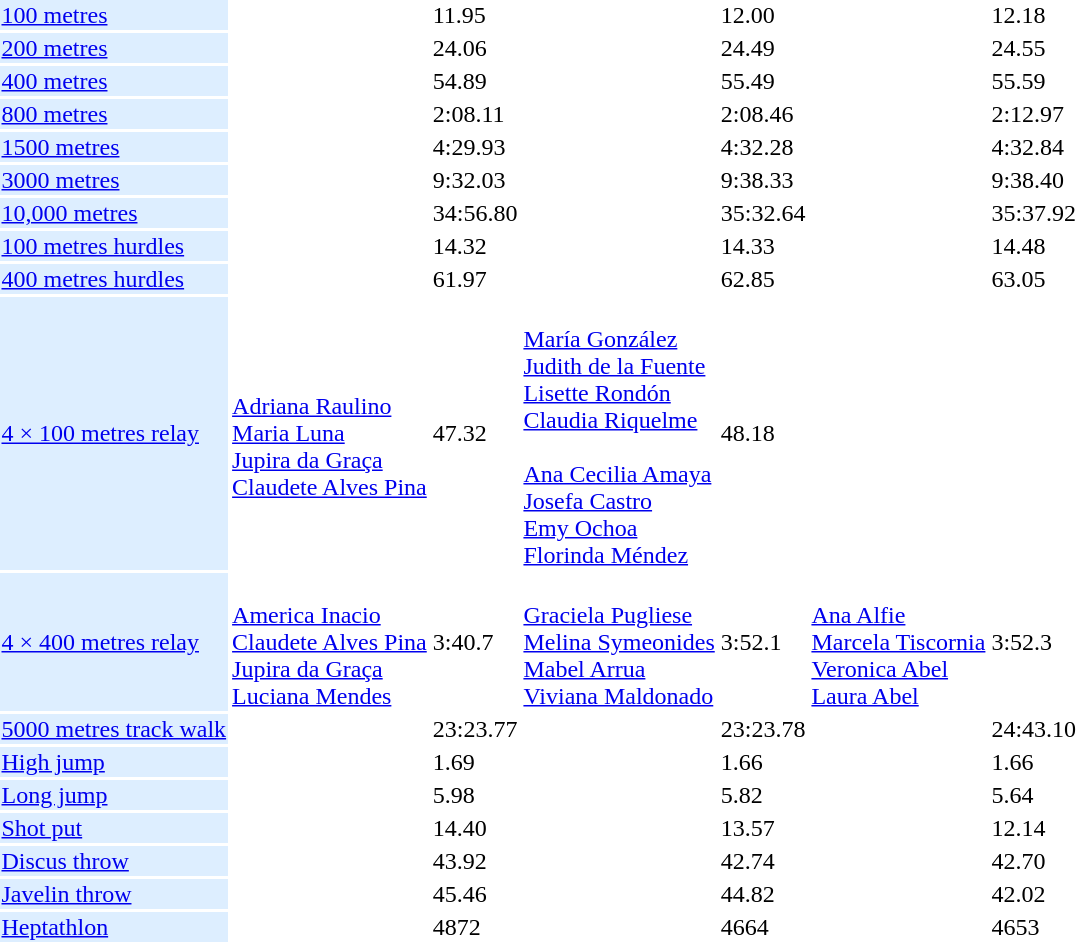<table>
<tr>
<td bgcolor = DDEEFF><a href='#'>100 metres</a></td>
<td></td>
<td>11.95</td>
<td></td>
<td>12.00</td>
<td></td>
<td>12.18</td>
</tr>
<tr>
<td bgcolor = DDEEFF><a href='#'>200 metres</a></td>
<td></td>
<td>24.06</td>
<td></td>
<td>24.49</td>
<td></td>
<td>24.55</td>
</tr>
<tr>
<td bgcolor = DDEEFF><a href='#'>400 metres</a></td>
<td></td>
<td>54.89</td>
<td></td>
<td>55.49</td>
<td></td>
<td>55.59</td>
</tr>
<tr>
<td bgcolor = DDEEFF><a href='#'>800 metres</a></td>
<td></td>
<td>2:08.11</td>
<td></td>
<td>2:08.46</td>
<td></td>
<td>2:12.97</td>
</tr>
<tr>
<td bgcolor = DDEEFF><a href='#'>1500 metres</a></td>
<td></td>
<td>4:29.93</td>
<td></td>
<td>4:32.28</td>
<td></td>
<td>4:32.84</td>
</tr>
<tr>
<td bgcolor = DDEEFF><a href='#'>3000 metres</a></td>
<td></td>
<td>9:32.03</td>
<td></td>
<td>9:38.33</td>
<td></td>
<td>9:38.40</td>
</tr>
<tr>
<td bgcolor = DDEEFF><a href='#'>10,000 metres</a></td>
<td></td>
<td>34:56.80</td>
<td></td>
<td>35:32.64</td>
<td></td>
<td>35:37.92</td>
</tr>
<tr>
<td bgcolor = DDEEFF><a href='#'>100 metres hurdles</a></td>
<td></td>
<td>14.32</td>
<td></td>
<td>14.33</td>
<td></td>
<td>14.48</td>
</tr>
<tr>
<td bgcolor = DDEEFF><a href='#'>400 metres hurdles</a></td>
<td></td>
<td>61.97</td>
<td></td>
<td>62.85</td>
<td></td>
<td>63.05</td>
</tr>
<tr>
<td bgcolor = DDEEFF><a href='#'>4 × 100 metres relay</a></td>
<td><br><a href='#'>Adriana Raulino</a><br><a href='#'>Maria Luna</a><br><a href='#'>Jupira da Graça</a><br><a href='#'>Claudete Alves Pina</a></td>
<td>47.32</td>
<td><br><a href='#'>María González</a><br><a href='#'>Judith de la Fuente</a><br><a href='#'>Lisette Rondón</a><br><a href='#'>Claudia Riquelme</a> <br> <br><a href='#'>Ana Cecilia Amaya</a><br><a href='#'>Josefa Castro</a><br><a href='#'>Emy Ochoa</a><br><a href='#'>Florinda Méndez</a></td>
<td>48.18</td>
<td></td>
<td></td>
</tr>
<tr>
<td bgcolor = DDEEFF><a href='#'>4 × 400 metres relay</a></td>
<td><br><a href='#'>America Inacio</a><br><a href='#'>Claudete Alves Pina</a><br><a href='#'>Jupira da Graça</a><br><a href='#'>Luciana Mendes</a></td>
<td>3:40.7</td>
<td><br><a href='#'>Graciela Pugliese</a><br><a href='#'>Melina Symeonides</a><br><a href='#'>Mabel Arrua</a><br><a href='#'>Viviana Maldonado</a></td>
<td>3:52.1</td>
<td><br><a href='#'>Ana Alfie</a><br><a href='#'>Marcela Tiscornia</a><br><a href='#'>Veronica Abel</a><br><a href='#'>Laura Abel</a></td>
<td>3:52.3</td>
</tr>
<tr>
<td bgcolor = DDEEFF><a href='#'>5000 metres track walk</a></td>
<td></td>
<td>23:23.77</td>
<td></td>
<td>23:23.78</td>
<td></td>
<td>24:43.10</td>
</tr>
<tr>
<td bgcolor = DDEEFF><a href='#'>High jump</a></td>
<td></td>
<td>1.69</td>
<td></td>
<td>1.66</td>
<td></td>
<td>1.66</td>
</tr>
<tr>
<td bgcolor = DDEEFF><a href='#'>Long jump</a></td>
<td></td>
<td>5.98</td>
<td></td>
<td>5.82</td>
<td></td>
<td>5.64</td>
</tr>
<tr>
<td bgcolor = DDEEFF><a href='#'>Shot put</a></td>
<td></td>
<td>14.40</td>
<td></td>
<td>13.57</td>
<td></td>
<td>12.14</td>
</tr>
<tr>
<td bgcolor = DDEEFF><a href='#'>Discus throw</a></td>
<td></td>
<td>43.92</td>
<td></td>
<td>42.74</td>
<td></td>
<td>42.70</td>
</tr>
<tr>
<td bgcolor = DDEEFF><a href='#'>Javelin throw</a></td>
<td></td>
<td>45.46</td>
<td></td>
<td>44.82</td>
<td></td>
<td>42.02</td>
</tr>
<tr>
<td bgcolor = DDEEFF><a href='#'>Heptathlon</a></td>
<td></td>
<td>4872</td>
<td></td>
<td>4664</td>
<td></td>
<td>4653</td>
</tr>
</table>
